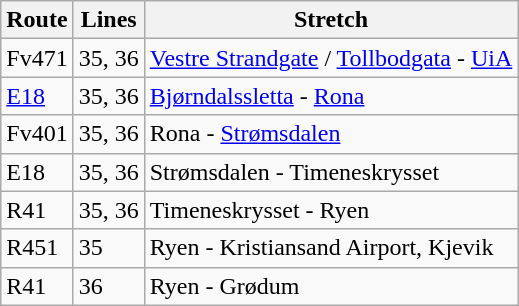<table class="wikitable">
<tr>
<th>Route</th>
<th>Lines</th>
<th>Stretch</th>
</tr>
<tr>
<td>Fv471</td>
<td>35, 36</td>
<td><a href='#'>Vestre Strandgate</a> / <a href='#'>Tollbodgata</a> - <a href='#'>UiA</a></td>
</tr>
<tr>
<td><a href='#'>E18</a></td>
<td>35, 36</td>
<td><a href='#'>Bjørndalssletta</a> - <a href='#'>Rona</a></td>
</tr>
<tr>
<td>Fv401</td>
<td>35, 36</td>
<td>Rona - <a href='#'>Strømsdalen</a></td>
</tr>
<tr>
<td>E18</td>
<td>35, 36</td>
<td>Strømsdalen - Timeneskrysset</td>
</tr>
<tr>
<td>R41</td>
<td>35, 36</td>
<td>Timeneskrysset - Ryen</td>
</tr>
<tr>
<td>R451</td>
<td>35</td>
<td>Ryen - Kristiansand Airport, Kjevik</td>
</tr>
<tr>
<td>R41</td>
<td>36</td>
<td>Ryen - Grødum</td>
</tr>
</table>
